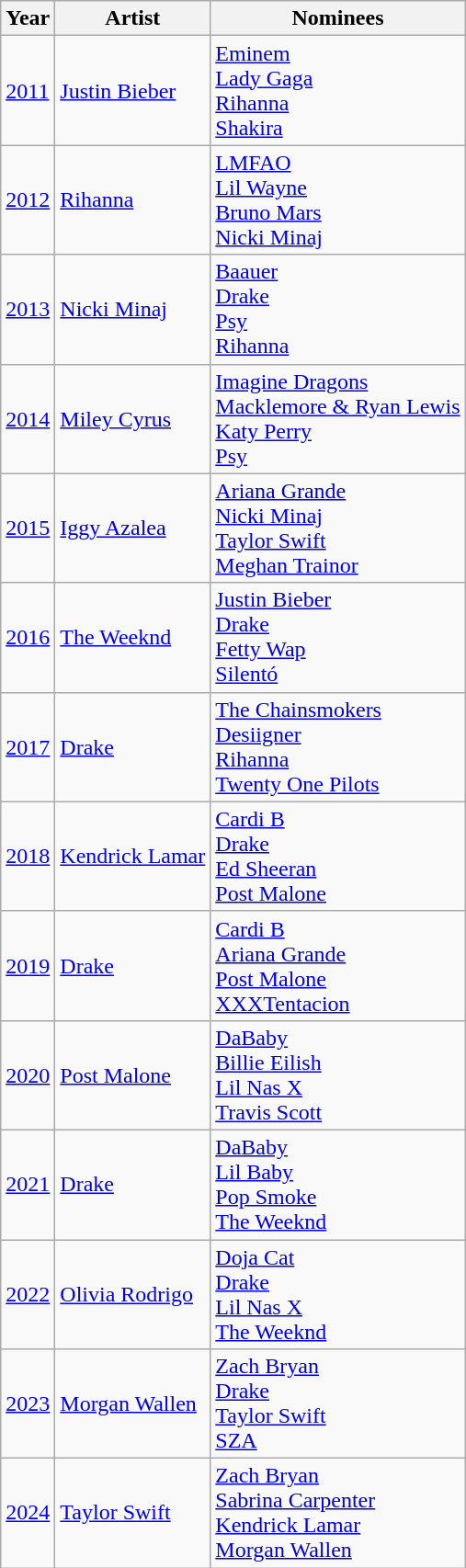<table class="wikitable">
<tr>
<th>Year</th>
<th>Artist</th>
<th>Nominees</th>
</tr>
<tr>
<td><a href='#'>2011</a></td>
<td><a href='#'>Justin Bieber</a></td>
<td><a href='#'>Eminem</a><br><a href='#'>Lady Gaga</a><br><a href='#'>Rihanna</a><br><a href='#'>Shakira</a></td>
</tr>
<tr>
<td><a href='#'>2012</a></td>
<td><a href='#'>Rihanna</a></td>
<td><a href='#'>LMFAO</a><br><a href='#'>Lil Wayne</a><br><a href='#'>Bruno Mars</a><br><a href='#'>Nicki Minaj</a></td>
</tr>
<tr>
<td><a href='#'>2013</a></td>
<td><a href='#'>Nicki Minaj</a></td>
<td><a href='#'>Baauer</a><br><a href='#'>Drake</a><br><a href='#'>Psy</a><br><a href='#'>Rihanna</a></td>
</tr>
<tr>
<td><a href='#'>2014</a></td>
<td><a href='#'>Miley Cyrus</a></td>
<td><a href='#'>Imagine Dragons</a><br><a href='#'>Macklemore & Ryan Lewis</a><br><a href='#'>Katy Perry</a><br><a href='#'>Psy</a></td>
</tr>
<tr>
<td><a href='#'>2015</a></td>
<td><a href='#'>Iggy Azalea</a></td>
<td><a href='#'>Ariana Grande</a><br><a href='#'>Nicki Minaj</a><br><a href='#'>Taylor Swift</a><br><a href='#'>Meghan Trainor</a></td>
</tr>
<tr>
<td><a href='#'>2016</a></td>
<td><a href='#'>The Weeknd</a></td>
<td><a href='#'>Justin Bieber</a><br><a href='#'>Drake</a><br><a href='#'>Fetty Wap</a><br><a href='#'>Silentó</a></td>
</tr>
<tr>
<td><a href='#'>2017</a></td>
<td><a href='#'>Drake</a></td>
<td><a href='#'>The Chainsmokers</a><br><a href='#'>Desiigner</a><br><a href='#'>Rihanna</a><br><a href='#'>Twenty One Pilots</a></td>
</tr>
<tr>
<td><a href='#'>2018</a></td>
<td><a href='#'>Kendrick Lamar</a></td>
<td><a href='#'>Cardi B</a><br><a href='#'>Drake</a><br><a href='#'>Ed Sheeran</a><br><a href='#'>Post Malone</a></td>
</tr>
<tr>
<td><a href='#'>2019</a></td>
<td><a href='#'>Drake</a></td>
<td><a href='#'>Cardi B</a><br><a href='#'>Ariana Grande</a><br><a href='#'>Post Malone</a><br><a href='#'>XXXTentacion</a></td>
</tr>
<tr>
<td><a href='#'>2020</a></td>
<td><a href='#'>Post Malone</a></td>
<td><a href='#'>DaBaby</a><br><a href='#'>Billie Eilish</a><br><a href='#'>Lil Nas X</a><br><a href='#'>Travis Scott</a></td>
</tr>
<tr>
<td><a href='#'>2021</a></td>
<td><a href='#'>Drake</a></td>
<td><a href='#'>DaBaby</a><br><a href='#'>Lil Baby</a><br><a href='#'>Pop Smoke</a><br><a href='#'>The Weeknd</a></td>
</tr>
<tr>
<td><a href='#'>2022</a></td>
<td><a href='#'>Olivia Rodrigo</a></td>
<td><a href='#'>Doja Cat</a><br><a href='#'>Drake</a><br><a href='#'>Lil Nas X</a><br><a href='#'>The Weeknd</a></td>
</tr>
<tr>
<td><a href='#'>2023</a></td>
<td><a href='#'>Morgan Wallen</a></td>
<td><a href='#'>Zach Bryan</a><br><a href='#'>Drake</a><br><a href='#'>Taylor Swift</a><br><a href='#'>SZA</a></td>
</tr>
<tr>
<td><a href='#'>2024</a></td>
<td><a href='#'>Taylor Swift</a></td>
<td><a href='#'>Zach Bryan</a><br><a href='#'>Sabrina Carpenter</a><br><a href='#'>Kendrick Lamar</a><br><a href='#'>Morgan Wallen</a></td>
</tr>
</table>
